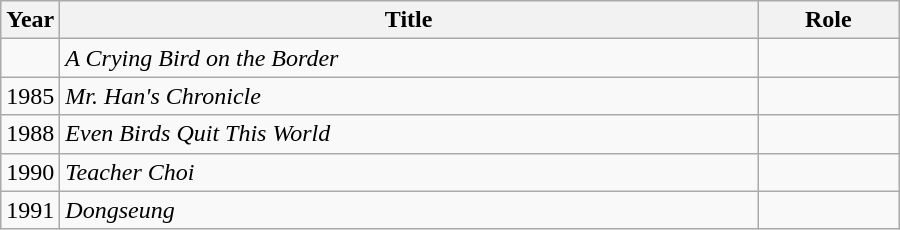<table class="wikitable" style="width:600px">
<tr>
<th width=10>Year</th>
<th>Title</th>
<th>Role</th>
</tr>
<tr>
<td></td>
<td><em>A Crying Bird on the Border</em> </td>
<td></td>
</tr>
<tr>
<td>1985</td>
<td><em>Mr. Han's Chronicle</em> </td>
<td></td>
</tr>
<tr>
<td>1988</td>
<td><em>Even Birds Quit This World</em> </td>
<td></td>
</tr>
<tr>
<td>1990</td>
<td><em>Teacher Choi</em> </td>
<td></td>
</tr>
<tr>
<td>1991</td>
<td><em>Dongseung</em> </td>
<td></td>
</tr>
</table>
